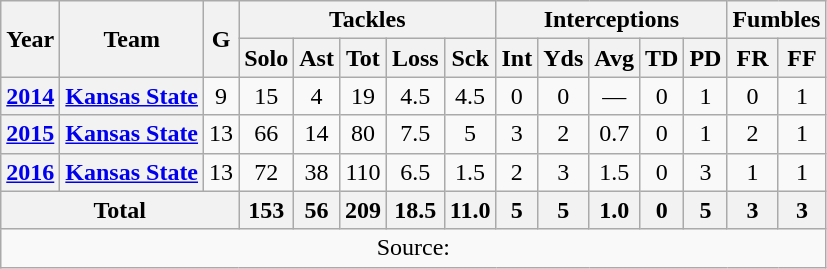<table class="wikitable" style="text-align:center;">
<tr>
<th rowspan="2">Year</th>
<th rowspan="2">Team</th>
<th rowspan="2">G</th>
<th colspan="5">Tackles</th>
<th colspan="5">Interceptions</th>
<th colspan="2">Fumbles</th>
</tr>
<tr>
<th>Solo</th>
<th>Ast</th>
<th>Tot</th>
<th>Loss</th>
<th>Sck</th>
<th>Int</th>
<th>Yds</th>
<th>Avg</th>
<th>TD</th>
<th>PD</th>
<th>FR</th>
<th>FF</th>
</tr>
<tr>
<th><a href='#'>2014</a></th>
<th><a href='#'>Kansas State</a></th>
<td>9</td>
<td>15</td>
<td>4</td>
<td>19</td>
<td>4.5</td>
<td>4.5</td>
<td>0</td>
<td>0</td>
<td>—</td>
<td>0</td>
<td>1</td>
<td>0</td>
<td>1</td>
</tr>
<tr>
<th><a href='#'>2015</a></th>
<th><a href='#'>Kansas State</a></th>
<td>13</td>
<td>66</td>
<td>14</td>
<td>80</td>
<td>7.5</td>
<td>5</td>
<td>3</td>
<td>2</td>
<td>0.7</td>
<td>0</td>
<td>1</td>
<td>2</td>
<td>1</td>
</tr>
<tr>
<th><a href='#'>2016</a></th>
<th><a href='#'>Kansas State</a></th>
<td>13</td>
<td>72</td>
<td>38</td>
<td>110</td>
<td>6.5</td>
<td>1.5</td>
<td>2</td>
<td>3</td>
<td>1.5</td>
<td>0</td>
<td>3</td>
<td>1</td>
<td>1</td>
</tr>
<tr>
<th colspan="3">Total</th>
<th>153</th>
<th>56</th>
<th>209</th>
<th>18.5</th>
<th>11.0</th>
<th>5</th>
<th>5</th>
<th>1.0</th>
<th>0</th>
<th>5</th>
<th>3</th>
<th>3</th>
</tr>
<tr>
<td colspan="15">Source:</td>
</tr>
</table>
